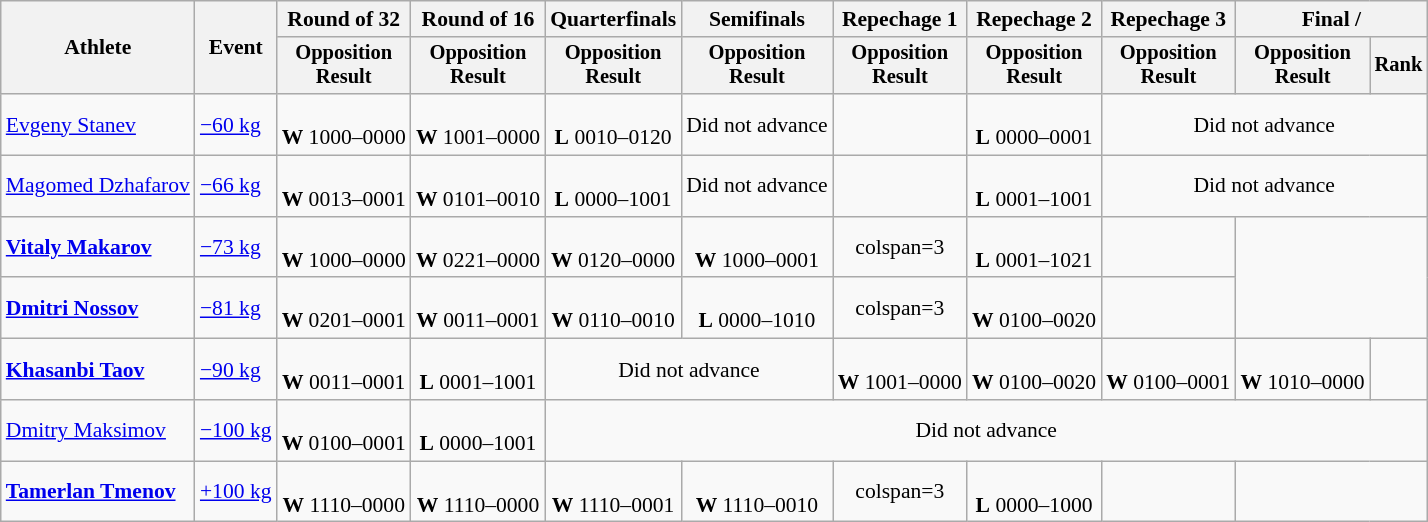<table class="wikitable" style="font-size:90%">
<tr>
<th rowspan="2">Athlete</th>
<th rowspan="2">Event</th>
<th>Round of 32</th>
<th>Round of 16</th>
<th>Quarterfinals</th>
<th>Semifinals</th>
<th>Repechage 1</th>
<th>Repechage 2</th>
<th>Repechage 3</th>
<th colspan=2>Final / </th>
</tr>
<tr style="font-size:95%">
<th>Opposition<br>Result</th>
<th>Opposition<br>Result</th>
<th>Opposition<br>Result</th>
<th>Opposition<br>Result</th>
<th>Opposition<br>Result</th>
<th>Opposition<br>Result</th>
<th>Opposition<br>Result</th>
<th>Opposition<br>Result</th>
<th>Rank</th>
</tr>
<tr align=center>
<td align=left><a href='#'>Evgeny Stanev</a></td>
<td align=left><a href='#'>−60 kg</a></td>
<td><br><strong>W</strong> 1000–0000</td>
<td><br><strong>W</strong> 1001–0000</td>
<td><br><strong>L</strong> 0010–0120</td>
<td>Did not advance</td>
<td></td>
<td><br><strong>L</strong> 0000–0001</td>
<td colspan=3>Did not advance</td>
</tr>
<tr align=center>
<td align=left><a href='#'>Magomed Dzhafarov</a></td>
<td align=left><a href='#'>−66 kg</a></td>
<td><br><strong>W</strong> 0013–0001</td>
<td><br><strong>W</strong> 0101–0010</td>
<td><br><strong>L</strong> 0000–1001</td>
<td>Did not advance</td>
<td></td>
<td><br><strong>L</strong> 0001–1001</td>
<td colspan=3>Did not advance</td>
</tr>
<tr align=center>
<td align=left><strong><a href='#'>Vitaly Makarov</a></strong></td>
<td align=left><a href='#'>−73 kg</a></td>
<td><br><strong>W</strong> 1000–0000</td>
<td><br><strong>W</strong> 0221–0000</td>
<td><br><strong>W</strong> 0120–0000</td>
<td><br><strong>W</strong> 1000–0001</td>
<td>colspan=3 </td>
<td><br><strong>L</strong> 0001–1021</td>
<td></td>
</tr>
<tr align=center>
<td align=left><strong><a href='#'>Dmitri Nossov</a></strong></td>
<td align=left><a href='#'>−81 kg</a></td>
<td><br><strong>W</strong> 0201–0001</td>
<td><br><strong>W</strong> 0011–0001</td>
<td><br><strong>W</strong> 0110–0010</td>
<td><br><strong>L</strong> 0000–1010</td>
<td>colspan=3 </td>
<td><br><strong>W</strong> 0100–0020</td>
<td></td>
</tr>
<tr align=center>
<td align=left><strong><a href='#'>Khasanbi Taov</a></strong></td>
<td align=left><a href='#'>−90 kg</a></td>
<td><br><strong>W</strong> 0011–0001</td>
<td><br><strong>L</strong> 0001–1001</td>
<td colspan=2>Did not advance</td>
<td><br><strong>W</strong> 1001–0000</td>
<td><br><strong>W</strong> 0100–0020</td>
<td><br><strong>W</strong> 0100–0001</td>
<td><br><strong>W</strong> 1010–0000</td>
<td></td>
</tr>
<tr align=center>
<td align=left><a href='#'>Dmitry Maksimov</a></td>
<td align=left><a href='#'>−100 kg</a></td>
<td><br><strong>W</strong> 0100–0001</td>
<td><br><strong>L</strong> 0000–1001</td>
<td colspan=7>Did not advance</td>
</tr>
<tr align=center>
<td align=left><strong><a href='#'>Tamerlan Tmenov</a></strong></td>
<td align=left><a href='#'>+100 kg</a></td>
<td><br><strong>W</strong> 1110–0000</td>
<td><br><strong>W</strong> 1110–0000</td>
<td><br><strong>W</strong> 1110–0001</td>
<td><br><strong>W</strong> 1110–0010</td>
<td>colspan=3 </td>
<td><br><strong>L</strong> 0000–1000</td>
<td></td>
</tr>
</table>
